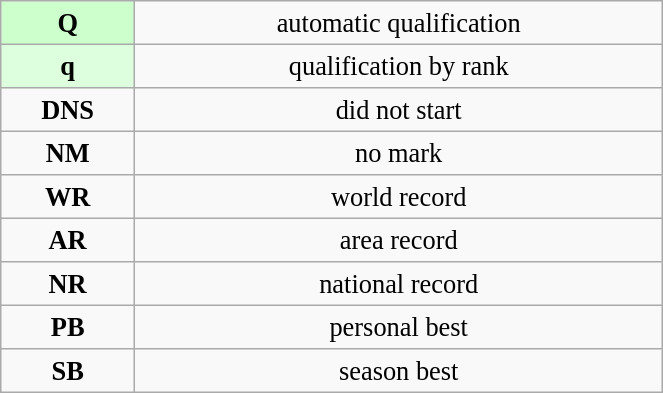<table class="wikitable" style=" text-align:center; font-size:110%;" width="35%">
<tr>
<td bgcolor="ccffcc"><strong>Q</strong></td>
<td>automatic qualification</td>
</tr>
<tr>
<td bgcolor="ddffdd"><strong>q</strong></td>
<td>qualification by rank</td>
</tr>
<tr>
<td><strong>DNS</strong></td>
<td>did not start</td>
</tr>
<tr>
<td><strong>NM</strong></td>
<td>no mark</td>
</tr>
<tr>
<td><strong>WR</strong></td>
<td>world record</td>
</tr>
<tr>
<td><strong>AR</strong></td>
<td>area record</td>
</tr>
<tr>
<td><strong>NR</strong></td>
<td>national record</td>
</tr>
<tr>
<td><strong>PB</strong></td>
<td>personal best</td>
</tr>
<tr>
<td><strong>SB</strong></td>
<td>season best</td>
</tr>
</table>
